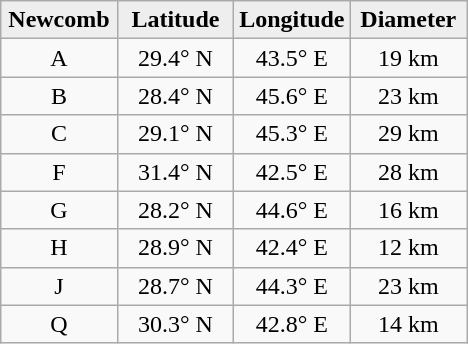<table class="wikitable">
<tr>
<th width="25%" style="background:#eeeeee;">Newcomb</th>
<th width="25%" style="background:#eeeeee;">Latitude</th>
<th width="25%" style="background:#eeeeee;">Longitude</th>
<th width="25%" style="background:#eeeeee;">Diameter</th>
</tr>
<tr>
<td align="center">A</td>
<td align="center">29.4° N</td>
<td align="center">43.5° E</td>
<td align="center">19 km</td>
</tr>
<tr>
<td align="center">B</td>
<td align="center">28.4° N</td>
<td align="center">45.6° E</td>
<td align="center">23 km</td>
</tr>
<tr>
<td align="center">C</td>
<td align="center">29.1° N</td>
<td align="center">45.3° E</td>
<td align="center">29 km</td>
</tr>
<tr>
<td align="center">F</td>
<td align="center">31.4° N</td>
<td align="center">42.5° E</td>
<td align="center">28 km</td>
</tr>
<tr>
<td align="center">G</td>
<td align="center">28.2° N</td>
<td align="center">44.6° E</td>
<td align="center">16 km</td>
</tr>
<tr>
<td align="center">H</td>
<td align="center">28.9° N</td>
<td align="center">42.4° E</td>
<td align="center">12 km</td>
</tr>
<tr>
<td align="center">J</td>
<td align="center">28.7° N</td>
<td align="center">44.3° E</td>
<td align="center">23 km</td>
</tr>
<tr>
<td align="center">Q</td>
<td align="center">30.3° N</td>
<td align="center">42.8° E</td>
<td align="center">14 km</td>
</tr>
</table>
